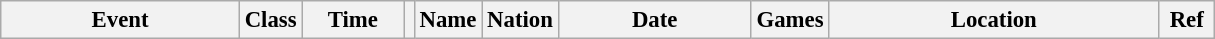<table class="wikitable" style="font-size: 95%;">
<tr>
<th style="width:10em">Event</th>
<th>Class</th>
<th style="width:4em">Time</th>
<th class="unsortable"></th>
<th>Name</th>
<th>Nation</th>
<th style="width:8em">Date</th>
<th>Games</th>
<th style="width:14em">Location</th>
<th style="width:2em">Ref<br>


</th>
</tr>
</table>
